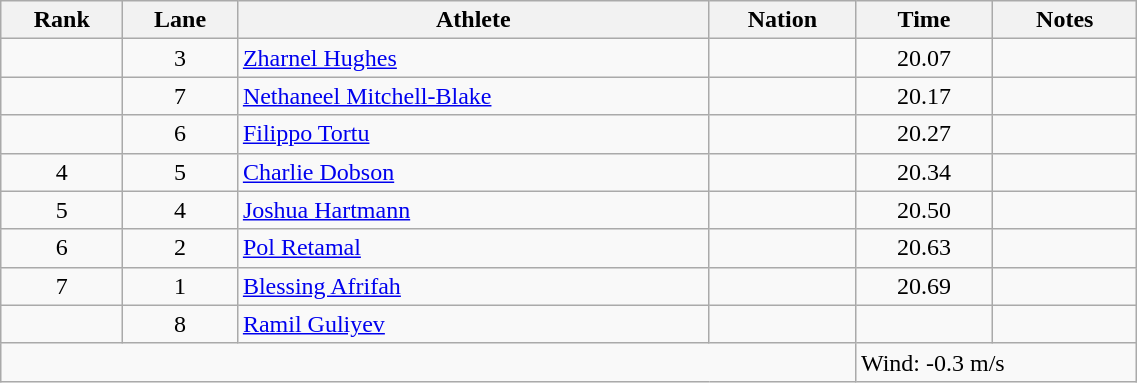<table class="wikitable sortable" style="text-align:center;width: 60%;">
<tr>
<th scope="col">Rank</th>
<th scope="col">Lane</th>
<th scope="col">Athlete</th>
<th scope="col">Nation</th>
<th scope="col">Time</th>
<th scope="col">Notes</th>
</tr>
<tr>
<td></td>
<td>3</td>
<td align=left><a href='#'>Zharnel Hughes</a></td>
<td align=left></td>
<td>20.07</td>
<td></td>
</tr>
<tr>
<td></td>
<td>7</td>
<td align=left><a href='#'>Nethaneel Mitchell-Blake</a></td>
<td align=left></td>
<td>20.17</td>
<td></td>
</tr>
<tr>
<td></td>
<td>6</td>
<td align=left><a href='#'>Filippo Tortu</a></td>
<td align=left></td>
<td>20.27</td>
<td></td>
</tr>
<tr>
<td>4</td>
<td>5</td>
<td align=left><a href='#'>Charlie Dobson</a></td>
<td align=left></td>
<td>20.34</td>
<td></td>
</tr>
<tr>
<td>5</td>
<td>4</td>
<td align=left><a href='#'>Joshua Hartmann</a></td>
<td align=left></td>
<td>20.50</td>
<td></td>
</tr>
<tr>
<td>6</td>
<td>2</td>
<td align=left><a href='#'>Pol Retamal</a></td>
<td align=left></td>
<td>20.63</td>
<td></td>
</tr>
<tr>
<td>7</td>
<td>1</td>
<td align=left><a href='#'>Blessing Afrifah</a></td>
<td align=left></td>
<td>20.69</td>
<td></td>
</tr>
<tr>
<td></td>
<td>8</td>
<td align=left><a href='#'>Ramil Guliyev</a></td>
<td align=left></td>
<td></td>
</tr>
<tr class="sortbottom">
<td colspan="4"></td>
<td colspan="2" style="text-align:left;">Wind: -0.3 m/s</td>
</tr>
</table>
